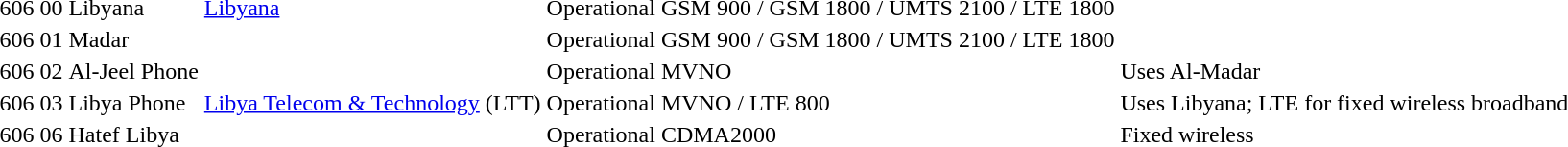<table>
<tr>
<td>606</td>
<td>00</td>
<td>Libyana</td>
<td><a href='#'>Libyana</a></td>
<td>Operational</td>
<td>GSM 900 / GSM 1800 / UMTS 2100 / LTE 1800</td>
<td></td>
</tr>
<tr>
<td>606</td>
<td>01</td>
<td>Madar</td>
<td></td>
<td>Operational</td>
<td>GSM 900 / GSM 1800 / UMTS 2100 / LTE 1800</td>
<td></td>
</tr>
<tr>
<td>606</td>
<td>02</td>
<td>Al-Jeel Phone</td>
<td></td>
<td>Operational</td>
<td>MVNO</td>
<td>Uses Al-Madar</td>
</tr>
<tr>
<td>606</td>
<td>03</td>
<td>Libya Phone</td>
<td><a href='#'>Libya Telecom & Technology</a> (LTT)</td>
<td>Operational</td>
<td>MVNO / LTE 800</td>
<td>Uses Libyana; LTE for fixed wireless broadband</td>
</tr>
<tr>
<td>606</td>
<td>06</td>
<td>Hatef Libya</td>
<td></td>
<td>Operational</td>
<td>CDMA2000</td>
<td>Fixed wireless</td>
</tr>
</table>
